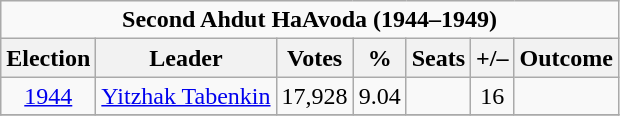<table class=wikitable style=text-align:center>
<tr>
<td colspan=7><strong>Second Ahdut HaAvoda (1944–1949)</strong></td>
</tr>
<tr>
<th>Election</th>
<th>Leader</th>
<th>Votes</th>
<th>%</th>
<th>Seats</th>
<th>+/–</th>
<th>Outcome</th>
</tr>
<tr>
<td><a href='#'>1944</a></td>
<td><a href='#'>Yitzhak Tabenkin</a></td>
<td>17,928</td>
<td>9.04</td>
<td></td>
<td> 16</td>
<td></td>
</tr>
<tr>
</tr>
</table>
